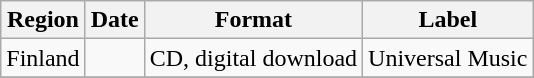<table class=wikitable>
<tr>
<th>Region</th>
<th>Date</th>
<th>Format</th>
<th>Label</th>
</tr>
<tr>
<td>Finland</td>
<td></td>
<td>CD, digital download</td>
<td>Universal Music</td>
</tr>
<tr>
</tr>
</table>
